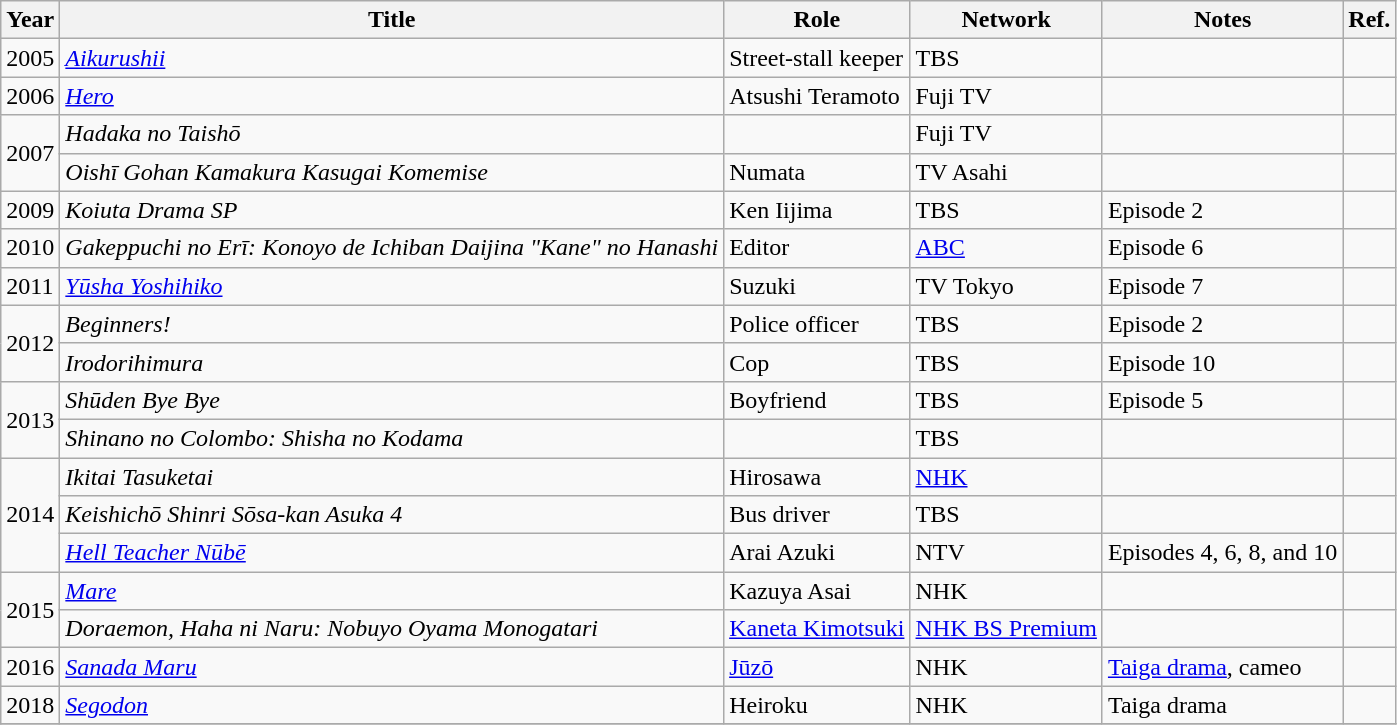<table class="wikitable">
<tr>
<th>Year</th>
<th>Title</th>
<th>Role</th>
<th>Network</th>
<th>Notes</th>
<th>Ref.</th>
</tr>
<tr>
<td>2005</td>
<td><em><a href='#'>Aikurushii</a></em></td>
<td>Street-stall keeper</td>
<td>TBS</td>
<td></td>
<td></td>
</tr>
<tr>
<td>2006</td>
<td><em><a href='#'>Hero</a></em></td>
<td>Atsushi Teramoto</td>
<td>Fuji TV</td>
<td></td>
<td></td>
</tr>
<tr>
<td rowspan="2">2007</td>
<td><em>Hadaka no Taishō</em></td>
<td></td>
<td>Fuji TV</td>
<td></td>
<td></td>
</tr>
<tr>
<td><em>Oishī Gohan Kamakura Kasugai Komemise</em></td>
<td>Numata</td>
<td>TV Asahi</td>
<td></td>
<td></td>
</tr>
<tr>
<td>2009</td>
<td><em>Koiuta Drama SP</em></td>
<td>Ken Iijima</td>
<td>TBS</td>
<td>Episode 2</td>
<td></td>
</tr>
<tr>
<td>2010</td>
<td><em>Gakeppuchi no Erī: Konoyo de Ichiban Daijina "Kane" no Hanashi</em></td>
<td>Editor</td>
<td><a href='#'>ABC</a></td>
<td>Episode 6</td>
<td></td>
</tr>
<tr>
<td>2011</td>
<td><em><a href='#'>Yūsha Yoshihiko</a></em></td>
<td>Suzuki</td>
<td>TV Tokyo</td>
<td>Episode 7</td>
<td></td>
</tr>
<tr>
<td rowspan="2">2012</td>
<td><em>Beginners!</em></td>
<td>Police officer</td>
<td>TBS</td>
<td>Episode 2</td>
<td></td>
</tr>
<tr>
<td><em>Irodorihimura</em></td>
<td>Cop</td>
<td>TBS</td>
<td>Episode 10</td>
<td></td>
</tr>
<tr>
<td rowspan="2">2013</td>
<td><em>Shūden Bye Bye</em></td>
<td>Boyfriend</td>
<td>TBS</td>
<td>Episode 5</td>
<td></td>
</tr>
<tr>
<td><em>Shinano no Colombo: Shisha no Kodama</em></td>
<td></td>
<td>TBS</td>
<td></td>
<td></td>
</tr>
<tr>
<td rowspan="3">2014</td>
<td><em>Ikitai Tasuketai</em></td>
<td>Hirosawa</td>
<td><a href='#'>NHK</a></td>
<td></td>
<td></td>
</tr>
<tr>
<td><em>Keishichō Shinri Sōsa-kan Asuka 4</em></td>
<td>Bus driver</td>
<td>TBS</td>
<td></td>
<td></td>
</tr>
<tr>
<td><em><a href='#'>Hell Teacher Nūbē</a></em></td>
<td>Arai Azuki</td>
<td>NTV</td>
<td>Episodes 4, 6, 8, and 10</td>
<td></td>
</tr>
<tr>
<td rowspan="2">2015</td>
<td><em><a href='#'>Mare</a></em></td>
<td>Kazuya Asai</td>
<td>NHK</td>
<td></td>
<td></td>
</tr>
<tr>
<td><em>Doraemon, Haha ni Naru: Nobuyo Oyama Monogatari</em></td>
<td><a href='#'>Kaneta Kimotsuki</a></td>
<td><a href='#'>NHK BS Premium</a></td>
<td></td>
<td></td>
</tr>
<tr>
<td rowspan="1">2016</td>
<td><em><a href='#'>Sanada Maru</a></em></td>
<td><a href='#'>Jūzō</a></td>
<td>NHK</td>
<td><a href='#'>Taiga drama</a>, cameo</td>
<td></td>
</tr>
<tr>
<td rowspan="1">2018</td>
<td><em><a href='#'>Segodon</a></em></td>
<td>Heiroku</td>
<td>NHK</td>
<td>Taiga drama</td>
<td></td>
</tr>
<tr>
</tr>
</table>
